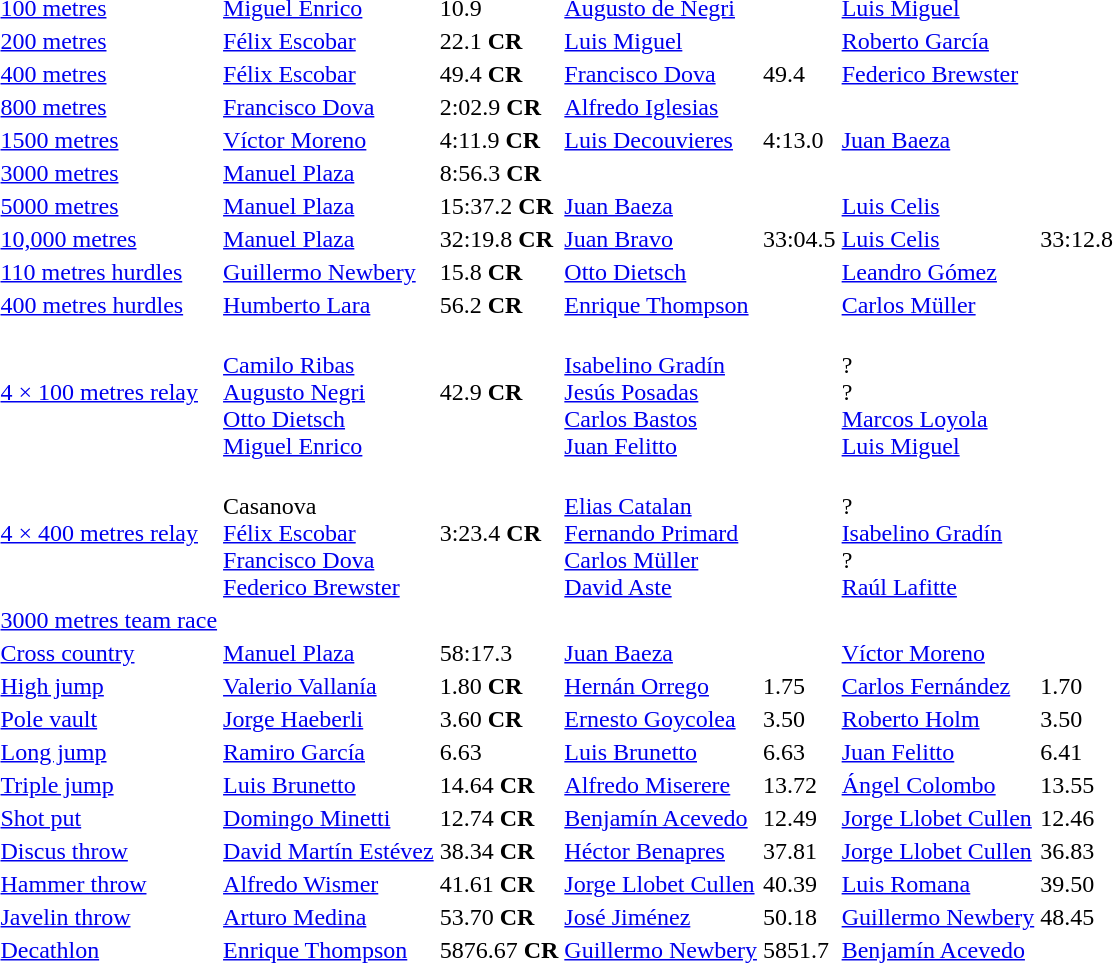<table>
<tr>
<td><a href='#'>100 metres</a></td>
<td><a href='#'>Miguel Enrico</a><br> </td>
<td>10.9</td>
<td><a href='#'>Augusto de Negri</a><br> </td>
<td></td>
<td><a href='#'>Luis Miguel</a><br> </td>
<td></td>
</tr>
<tr>
<td><a href='#'>200 metres</a></td>
<td><a href='#'>Félix Escobar</a><br> </td>
<td>22.1 <strong>CR</strong></td>
<td><a href='#'>Luis Miguel</a><br> </td>
<td></td>
<td><a href='#'>Roberto García</a><br> </td>
<td></td>
</tr>
<tr>
<td><a href='#'>400 metres</a></td>
<td><a href='#'>Félix Escobar</a><br> </td>
<td>49.4 <strong>CR</strong></td>
<td><a href='#'>Francisco Dova</a><br> </td>
<td>49.4</td>
<td><a href='#'>Federico Brewster</a><br> </td>
<td></td>
</tr>
<tr>
<td><a href='#'>800 metres</a></td>
<td><a href='#'>Francisco Dova</a><br> </td>
<td>2:02.9 <strong>CR</strong></td>
<td><a href='#'>Alfredo Iglesias</a><br> </td>
<td></td>
<td></td>
<td></td>
</tr>
<tr>
<td><a href='#'>1500 metres</a></td>
<td><a href='#'>Víctor Moreno</a><br> </td>
<td>4:11.9 <strong>CR</strong></td>
<td><a href='#'>Luis Decouvieres</a><br> </td>
<td>4:13.0</td>
<td><a href='#'>Juan Baeza</a><br> </td>
<td></td>
</tr>
<tr>
<td><a href='#'>3000 metres</a></td>
<td><a href='#'>Manuel Plaza</a><br> </td>
<td>8:56.3 <strong>CR</strong></td>
<td></td>
<td></td>
<td></td>
<td></td>
</tr>
<tr>
<td><a href='#'>5000 metres</a></td>
<td><a href='#'>Manuel Plaza</a><br> </td>
<td>15:37.2 <strong>CR</strong></td>
<td><a href='#'>Juan Baeza</a><br> </td>
<td></td>
<td><a href='#'>Luis Celis</a><br> </td>
<td></td>
</tr>
<tr>
<td><a href='#'>10,000 metres</a></td>
<td><a href='#'>Manuel Plaza</a><br> </td>
<td>32:19.8 <strong>CR</strong></td>
<td><a href='#'>Juan Bravo</a><br> </td>
<td>33:04.5</td>
<td><a href='#'>Luis Celis</a><br> </td>
<td>33:12.8</td>
</tr>
<tr>
<td><a href='#'>110 metres hurdles</a></td>
<td><a href='#'>Guillermo Newbery</a><br> </td>
<td>15.8 <strong>CR</strong></td>
<td><a href='#'>Otto Dietsch</a><br> </td>
<td></td>
<td><a href='#'>Leandro Gómez</a><br> </td>
<td></td>
</tr>
<tr>
<td><a href='#'>400 metres hurdles</a></td>
<td><a href='#'>Humberto Lara</a><br> </td>
<td>56.2 <strong>CR</strong></td>
<td><a href='#'>Enrique Thompson</a><br> </td>
<td></td>
<td><a href='#'>Carlos Müller</a><br> </td>
<td></td>
</tr>
<tr>
<td><a href='#'>4 × 100 metres relay</a></td>
<td><br><a href='#'>Camilo Ribas</a><br><a href='#'>Augusto Negri</a><br><a href='#'>Otto Dietsch</a><br><a href='#'>Miguel Enrico</a></td>
<td>42.9 <strong>CR</strong></td>
<td><br><a href='#'>Isabelino Gradín</a><br><a href='#'>Jesús Posadas</a><br><a href='#'>Carlos Bastos</a><br><a href='#'>Juan Felitto</a></td>
<td></td>
<td><br>?<br>?<br><a href='#'>Marcos Loyola</a><br><a href='#'>Luis Miguel</a></td>
<td></td>
</tr>
<tr>
<td><a href='#'>4 × 400 metres relay</a></td>
<td><br>Casanova<br><a href='#'>Félix Escobar</a><br><a href='#'>Francisco Dova</a><br><a href='#'>Federico Brewster</a></td>
<td>3:23.4 <strong>CR</strong></td>
<td><br><a href='#'>Elias Catalan</a><br><a href='#'>Fernando Primard</a><br><a href='#'>Carlos Müller</a><br><a href='#'>David Aste</a></td>
<td></td>
<td><br>?<br><a href='#'>Isabelino Gradín</a><br>?<br><a href='#'>Raúl Lafitte</a></td>
<td></td>
</tr>
<tr>
<td><a href='#'>3000 metres team race</a></td>
<td></td>
<td></td>
<td></td>
<td></td>
<td></td>
<td></td>
</tr>
<tr>
<td><a href='#'>Cross country</a></td>
<td><a href='#'>Manuel Plaza</a><br> </td>
<td>58:17.3</td>
<td><a href='#'>Juan Baeza</a><br> </td>
<td></td>
<td><a href='#'>Víctor Moreno</a><br> </td>
<td></td>
</tr>
<tr>
<td><a href='#'>High jump</a></td>
<td><a href='#'>Valerio Vallanía</a><br> </td>
<td>1.80 <strong>CR</strong></td>
<td><a href='#'>Hernán Orrego</a><br> </td>
<td>1.75</td>
<td><a href='#'>Carlos Fernández</a><br> </td>
<td>1.70</td>
</tr>
<tr>
<td><a href='#'>Pole vault</a></td>
<td><a href='#'>Jorge Haeberli</a><br> </td>
<td>3.60 <strong>CR</strong></td>
<td><a href='#'>Ernesto Goycolea</a><br> </td>
<td>3.50</td>
<td><a href='#'>Roberto Holm</a><br> </td>
<td>3.50</td>
</tr>
<tr>
<td><a href='#'>Long jump</a></td>
<td><a href='#'>Ramiro García</a><br> </td>
<td>6.63</td>
<td><a href='#'>Luis Brunetto</a><br> </td>
<td>6.63</td>
<td><a href='#'>Juan Felitto</a><br> </td>
<td>6.41</td>
</tr>
<tr>
<td><a href='#'>Triple jump</a></td>
<td><a href='#'>Luis Brunetto</a><br> </td>
<td>14.64 <strong>CR</strong></td>
<td><a href='#'>Alfredo Miserere</a><br> </td>
<td>13.72</td>
<td><a href='#'>Ángel Colombo</a><br> </td>
<td>13.55</td>
</tr>
<tr>
<td><a href='#'>Shot put</a></td>
<td><a href='#'>Domingo Minetti</a><br> </td>
<td>12.74 <strong>CR</strong></td>
<td><a href='#'>Benjamín Acevedo</a><br> </td>
<td>12.49</td>
<td><a href='#'>Jorge Llobet Cullen</a><br> </td>
<td>12.46</td>
</tr>
<tr>
<td><a href='#'>Discus throw</a></td>
<td><a href='#'>David Martín Estévez</a><br> </td>
<td>38.34 <strong>CR</strong></td>
<td><a href='#'>Héctor Benapres</a><br> </td>
<td>37.81</td>
<td><a href='#'>Jorge Llobet Cullen</a><br> </td>
<td>36.83</td>
</tr>
<tr>
<td><a href='#'>Hammer throw</a></td>
<td><a href='#'>Alfredo Wismer</a><br> </td>
<td>41.61 <strong>CR</strong></td>
<td><a href='#'>Jorge Llobet Cullen</a><br> </td>
<td>40.39</td>
<td><a href='#'>Luis Romana</a><br> </td>
<td>39.50</td>
</tr>
<tr>
<td><a href='#'>Javelin throw</a></td>
<td><a href='#'>Arturo Medina</a><br> </td>
<td>53.70 <strong>CR</strong></td>
<td><a href='#'>José Jiménez</a><br> </td>
<td>50.18</td>
<td><a href='#'>Guillermo Newbery</a><br> </td>
<td>48.45</td>
</tr>
<tr>
<td><a href='#'>Decathlon</a></td>
<td><a href='#'>Enrique Thompson</a><br> </td>
<td>5876.67 <strong>CR</strong></td>
<td><a href='#'>Guillermo Newbery</a><br> </td>
<td>5851.7</td>
<td><a href='#'>Benjamín Acevedo</a><br> </td>
<td></td>
</tr>
<tr>
</tr>
</table>
